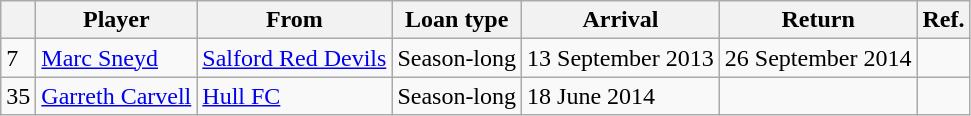<table class="wikitable defaultleft col1center">
<tr>
<th></th>
<th>Player</th>
<th>From</th>
<th>Loan type</th>
<th>Arrival</th>
<th>Return</th>
<th>Ref.</th>
</tr>
<tr>
<td>7</td>
<td> <a href='#'>Marc Sneyd</a></td>
<td> <a href='#'>Salford Red Devils</a></td>
<td>Season-long</td>
<td>13 September 2013</td>
<td>26 September 2014</td>
<td></td>
</tr>
<tr>
<td>35</td>
<td> <a href='#'>Garreth Carvell</a></td>
<td> <a href='#'>Hull FC</a></td>
<td>Season-long</td>
<td>18 June 2014</td>
<td></td>
<td></td>
</tr>
</table>
